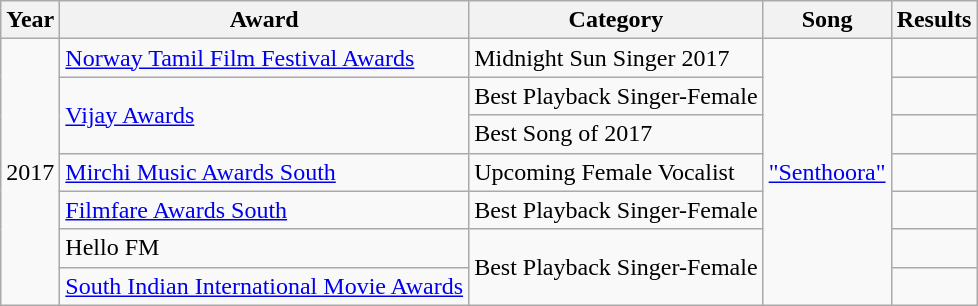<table class="wikitable">
<tr>
<th scope="col">Year</th>
<th scope="col">Award</th>
<th scope="col">Category</th>
<th scope="col">Song</th>
<th scope="col">Results</th>
</tr>
<tr>
<td rowspan="7">2017</td>
<td><a href='#'>Norway Tamil Film Festival Awards</a></td>
<td>Midnight Sun Singer 2017</td>
<td rowspan="7"><a href='#'>"Senthoora"</a></td>
<td></td>
</tr>
<tr>
<td rowspan="2"><a href='#'>Vijay Awards</a></td>
<td>Best Playback Singer-Female</td>
<td></td>
</tr>
<tr>
<td>Best Song of 2017</td>
<td></td>
</tr>
<tr>
<td><a href='#'>Mirchi Music Awards South</a></td>
<td>Upcoming Female Vocalist</td>
<td></td>
</tr>
<tr>
<td><a href='#'>Filmfare Awards South</a></td>
<td>Best Playback Singer-Female</td>
<td></td>
</tr>
<tr>
<td>Hello FM</td>
<td rowspan="2">Best Playback Singer-Female</td>
<td></td>
</tr>
<tr>
<td><a href='#'>South Indian International Movie Awards</a></td>
<td></td>
</tr>
</table>
